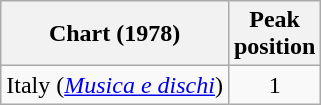<table class="wikitable sortable">
<tr>
<th align="left">Chart (1978)</th>
<th align="left">Peak<br>position</th>
</tr>
<tr>
<td align="left">Italy (<em><a href='#'>Musica e dischi</a></em>)</td>
<td align="center">1</td>
</tr>
</table>
